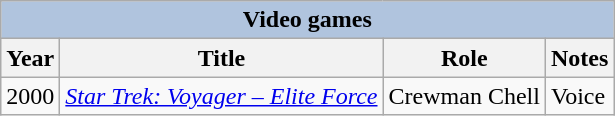<table class="wikitable">
<tr>
<th colspan=4 style="background:#B0C4DE;">Video games</th>
</tr>
<tr>
<th>Year</th>
<th>Title</th>
<th>Role</th>
<th>Notes</th>
</tr>
<tr>
<td>2000</td>
<td><em><a href='#'>Star Trek: Voyager – Elite Force</a></em></td>
<td>Crewman Chell</td>
<td>Voice</td>
</tr>
</table>
